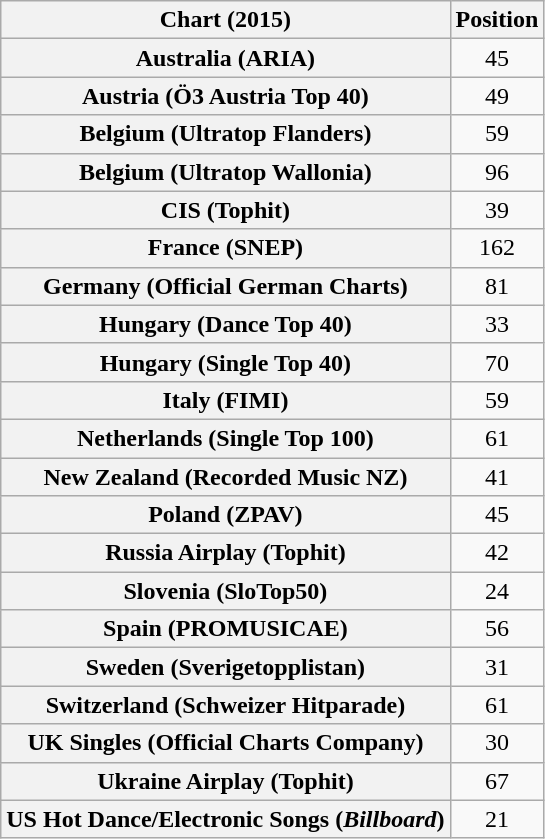<table class="wikitable sortable plainrowheaders" style="text-align:center">
<tr>
<th scope="col">Chart (2015)</th>
<th scope="col">Position</th>
</tr>
<tr>
<th scope="row">Australia (ARIA)</th>
<td>45</td>
</tr>
<tr>
<th scope="row">Austria (Ö3 Austria Top 40)</th>
<td>49</td>
</tr>
<tr>
<th scope="row">Belgium (Ultratop Flanders)</th>
<td>59</td>
</tr>
<tr>
<th scope="row">Belgium (Ultratop Wallonia)</th>
<td>96</td>
</tr>
<tr>
<th scope="row">CIS (Tophit)</th>
<td>39</td>
</tr>
<tr>
<th scope="row">France (SNEP)</th>
<td>162</td>
</tr>
<tr>
<th scope="row">Germany (Official German Charts)</th>
<td>81</td>
</tr>
<tr>
<th scope="row">Hungary (Dance Top 40)</th>
<td>33</td>
</tr>
<tr>
<th scope="row">Hungary (Single Top 40)</th>
<td>70</td>
</tr>
<tr>
<th scope="row">Italy (FIMI)</th>
<td>59</td>
</tr>
<tr>
<th scope="row">Netherlands (Single Top 100)</th>
<td>61</td>
</tr>
<tr>
<th scope="row">New Zealand (Recorded Music NZ)</th>
<td>41</td>
</tr>
<tr>
<th scope="row">Poland (ZPAV)</th>
<td>45</td>
</tr>
<tr>
<th scope="row">Russia Airplay (Tophit)</th>
<td>42</td>
</tr>
<tr>
<th scope="row">Slovenia (SloTop50)</th>
<td>24</td>
</tr>
<tr>
<th scope="row">Spain (PROMUSICAE)</th>
<td>56</td>
</tr>
<tr>
<th scope="row">Sweden (Sverigetopplistan)</th>
<td>31</td>
</tr>
<tr>
<th scope="row">Switzerland (Schweizer Hitparade)</th>
<td>61</td>
</tr>
<tr>
<th scope="row">UK Singles (Official Charts Company)</th>
<td>30</td>
</tr>
<tr>
<th scope="row">Ukraine Airplay (Tophit)</th>
<td>67</td>
</tr>
<tr>
<th scope="row">US Hot Dance/Electronic Songs (<em>Billboard</em>)</th>
<td>21</td>
</tr>
</table>
